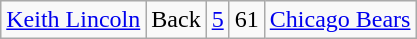<table class=wikitable style="text-align:center">
<tr>
<td><a href='#'>Keith Lincoln</a></td>
<td>Back</td>
<td><a href='#'>5</a></td>
<td>61</td>
<td><a href='#'>Chicago Bears</a></td>
</tr>
</table>
